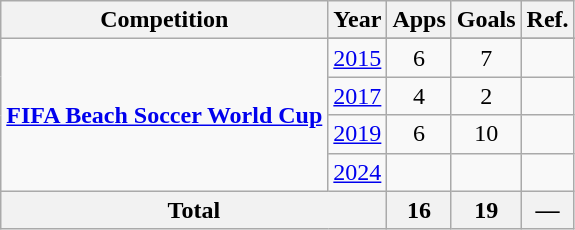<table class="wikitable" style="text-align:center;">
<tr>
<th>Competition</th>
<th>Year</th>
<th>Apps</th>
<th>Goals</th>
<th>Ref.</th>
</tr>
<tr>
<td rowspan="5"><strong><a href='#'>FIFA Beach Soccer World Cup</a></strong></td>
</tr>
<tr>
<td> <a href='#'>2015</a></td>
<td>6</td>
<td>7</td>
<td></td>
</tr>
<tr>
<td> <a href='#'>2017</a></td>
<td>4</td>
<td>2</td>
<td></td>
</tr>
<tr>
<td> <a href='#'>2019</a></td>
<td>6</td>
<td>10</td>
<td></td>
</tr>
<tr>
<td> <a href='#'>2024</a></td>
<td></td>
<td></td>
<td></td>
</tr>
<tr>
<th colspan=2>Total</th>
<th>16</th>
<th>19</th>
<th>—</th>
</tr>
</table>
